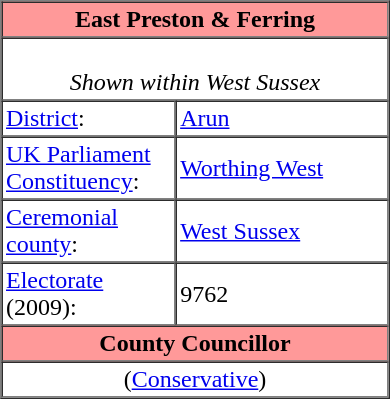<table class="vcard" border=1 cellpadding=2 cellspacing=0 align=right width=260 style=margin-left:0.5em;>
<tr>
<th class="fn org" colspan=2 align=center bgcolor="#ff9999"><strong>East Preston & Ferring</strong></th>
</tr>
<tr>
<td colspan=2 align=center><br><em>Shown within West Sussex</em></td>
</tr>
<tr class="note">
<td width="45%"><a href='#'>District</a>:</td>
<td><a href='#'>Arun</a></td>
</tr>
<tr class="note">
<td><a href='#'>UK Parliament Constituency</a>:</td>
<td><a href='#'>Worthing West</a></td>
</tr>
<tr class="note">
<td><a href='#'>Ceremonial county</a>:</td>
<td><a href='#'>West Sussex</a></td>
</tr>
<tr class="note">
<td><a href='#'>Electorate</a> (2009):</td>
<td>9762</td>
</tr>
<tr>
<th colspan=2 align=center bgcolor="#ff9999">County Councillor</th>
</tr>
<tr>
<td colspan=2 align=center> (<a href='#'>Conservative</a>)</td>
</tr>
</table>
